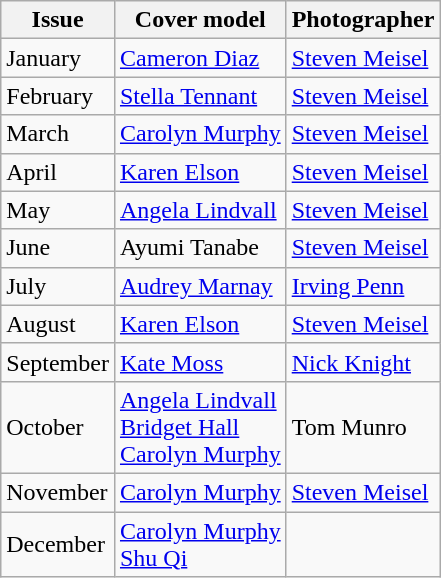<table class="wikitable">
<tr>
<th>Issue</th>
<th>Cover model</th>
<th>Photographer</th>
</tr>
<tr>
<td>January</td>
<td><a href='#'>Cameron Diaz</a></td>
<td><a href='#'>Steven Meisel</a></td>
</tr>
<tr>
<td>February</td>
<td><a href='#'>Stella Tennant</a></td>
<td><a href='#'>Steven Meisel</a></td>
</tr>
<tr>
<td>March</td>
<td><a href='#'>Carolyn Murphy</a></td>
<td><a href='#'>Steven Meisel</a></td>
</tr>
<tr>
<td>April</td>
<td><a href='#'>Karen Elson</a></td>
<td><a href='#'>Steven Meisel</a></td>
</tr>
<tr>
<td>May</td>
<td><a href='#'>Angela Lindvall</a></td>
<td><a href='#'>Steven Meisel</a></td>
</tr>
<tr>
<td>June</td>
<td>Ayumi Tanabe</td>
<td><a href='#'>Steven Meisel</a></td>
</tr>
<tr>
<td>July</td>
<td><a href='#'>Audrey Marnay</a></td>
<td><a href='#'>Irving Penn</a></td>
</tr>
<tr>
<td>August</td>
<td><a href='#'>Karen Elson</a></td>
<td><a href='#'>Steven Meisel</a></td>
</tr>
<tr>
<td>September</td>
<td><a href='#'>Kate Moss</a></td>
<td><a href='#'>Nick Knight</a></td>
</tr>
<tr>
<td>October</td>
<td><a href='#'>Angela Lindvall</a> <br> <a href='#'>Bridget Hall</a> <br> <a href='#'>Carolyn Murphy</a></td>
<td>Tom Munro</td>
</tr>
<tr>
<td>November</td>
<td><a href='#'>Carolyn Murphy</a></td>
<td><a href='#'>Steven Meisel</a></td>
</tr>
<tr>
<td>December</td>
<td><a href='#'>Carolyn Murphy</a><br><a href='#'>Shu Qi</a></td>
<td></td>
</tr>
</table>
